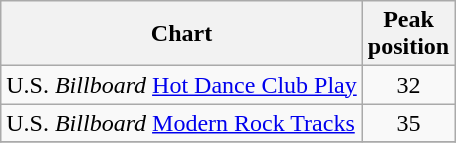<table class="wikitable">
<tr>
<th align="left">Chart</th>
<th align="left">Peak<br>position</th>
</tr>
<tr>
<td align="left">U.S. <em>Billboard</em> <a href='#'>Hot Dance Club Play</a></td>
<td align="center">32</td>
</tr>
<tr>
<td align="left">U.S. <em>Billboard</em> <a href='#'>Modern Rock Tracks</a></td>
<td align="center">35</td>
</tr>
<tr>
</tr>
</table>
